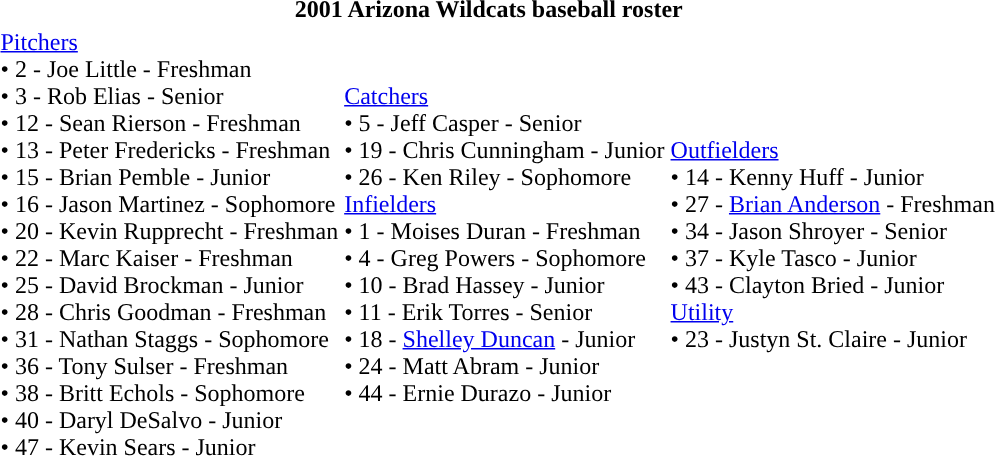<table class="toccolours">
<tr>
<th colspan="9">2001 Arizona Wildcats baseball roster</th>
</tr>
<tr>
<td width="03"> </td>
<td valign="top"></td>
<td><a href='#'>Pitchers</a><br>• 2 - Joe Little - Freshman<br>• 3 - Rob Elias - Senior<br>• 12 - Sean Rierson - Freshman<br>• 13 - Peter Fredericks - Freshman<br>• 15 - Brian Pemble - Junior<br>• 16 - Jason Martinez - Sophomore<br>• 20 - Kevin Rupprecht - Freshman<br>• 22 - Marc Kaiser - Freshman<br>• 25 - David Brockman - Junior<br>• 28 - Chris Goodman - Freshman<br>• 31 - Nathan Staggs - Sophomore<br>• 36 - Tony Sulser - Freshman<br>• 38 - Britt Echols - Sophomore<br>• 40 - Daryl DeSalvo - Junior<br>• 47 - Kevin Sears - Junior</td>
<td><a href='#'>Catchers</a><br>• 5 - Jeff Casper - Senior<br>• 19 - Chris Cunningham - Junior<br>• 26 - Ken Riley - Sophomore<br><a href='#'>Infielders</a><br>• 1 - Moises Duran - Freshman<br>• 4 - Greg Powers - Sophomore<br>• 10 - Brad Hassey - Junior<br>• 11 - Erik Torres - Senior<br>• 18 - <a href='#'>Shelley Duncan</a> - Junior<br>• 24 - Matt Abram - Junior<br>• 44 - Ernie Durazo - Junior</td>
<td><a href='#'>Outfielders</a><br>• 14 - Kenny Huff - Junior<br>• 27 - <a href='#'>Brian Anderson</a> - Freshman<br>• 34 - Jason Shroyer - Senior<br>• 37 - Kyle Tasco - Junior<br>• 43 - Clayton Bried - Junior<br><a href='#'>Utility</a><br>• 23 - Justyn St. Claire - Junior</td>
</tr>
</table>
